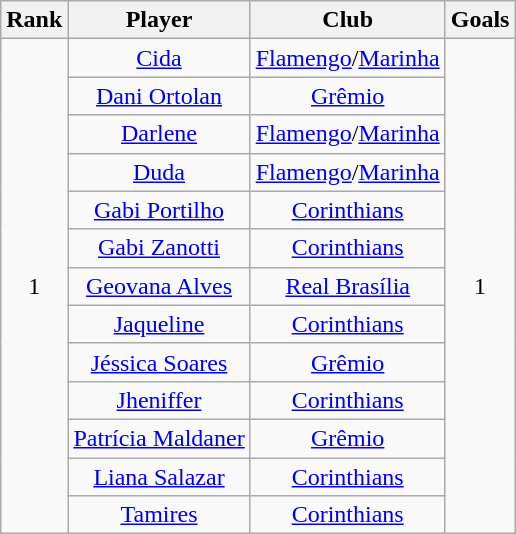<table class="wikitable" style="text-align:center">
<tr>
<th>Rank</th>
<th>Player</th>
<th>Club</th>
<th>Goals</th>
</tr>
<tr>
<td rowspan=13>1</td>
<td><a href='#'>Cida</a></td>
<td><a href='#'>Flamengo</a>/<a href='#'>Marinha</a></td>
<td rowspan=13>1</td>
</tr>
<tr>
<td><a href='#'>Dani Ortolan</a></td>
<td><a href='#'>Grêmio</a></td>
</tr>
<tr>
<td><a href='#'>Darlene</a></td>
<td><a href='#'>Flamengo</a>/<a href='#'>Marinha</a></td>
</tr>
<tr>
<td><a href='#'>Duda</a></td>
<td><a href='#'>Flamengo</a>/<a href='#'>Marinha</a></td>
</tr>
<tr>
<td><a href='#'>Gabi Portilho</a></td>
<td><a href='#'>Corinthians</a></td>
</tr>
<tr>
<td><a href='#'>Gabi Zanotti</a></td>
<td><a href='#'>Corinthians</a></td>
</tr>
<tr>
<td><a href='#'>Geovana Alves</a></td>
<td><a href='#'>Real Brasília</a></td>
</tr>
<tr>
<td><a href='#'>Jaqueline</a></td>
<td><a href='#'>Corinthians</a></td>
</tr>
<tr>
<td><a href='#'>Jéssica Soares</a></td>
<td><a href='#'>Grêmio</a></td>
</tr>
<tr>
<td><a href='#'>Jheniffer</a></td>
<td><a href='#'>Corinthians</a></td>
</tr>
<tr>
<td><a href='#'>Patrícia Maldaner</a></td>
<td><a href='#'>Grêmio</a></td>
</tr>
<tr>
<td><a href='#'>Liana Salazar</a></td>
<td><a href='#'>Corinthians</a></td>
</tr>
<tr>
<td><a href='#'>Tamires</a></td>
<td><a href='#'>Corinthians</a></td>
</tr>
</table>
